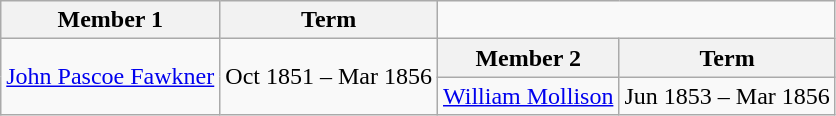<table class="wikitable">
<tr>
<th>Member 1</th>
<th>Term</th>
</tr>
<tr>
<td rowspan= "2"><a href='#'>John Pascoe Fawkner</a></td>
<td rowspan= "2">Oct 1851 – Mar 1856</td>
<th>Member 2</th>
<th>Term</th>
</tr>
<tr>
<td><a href='#'>William Mollison</a></td>
<td>Jun 1853 – Mar 1856</td>
</tr>
</table>
